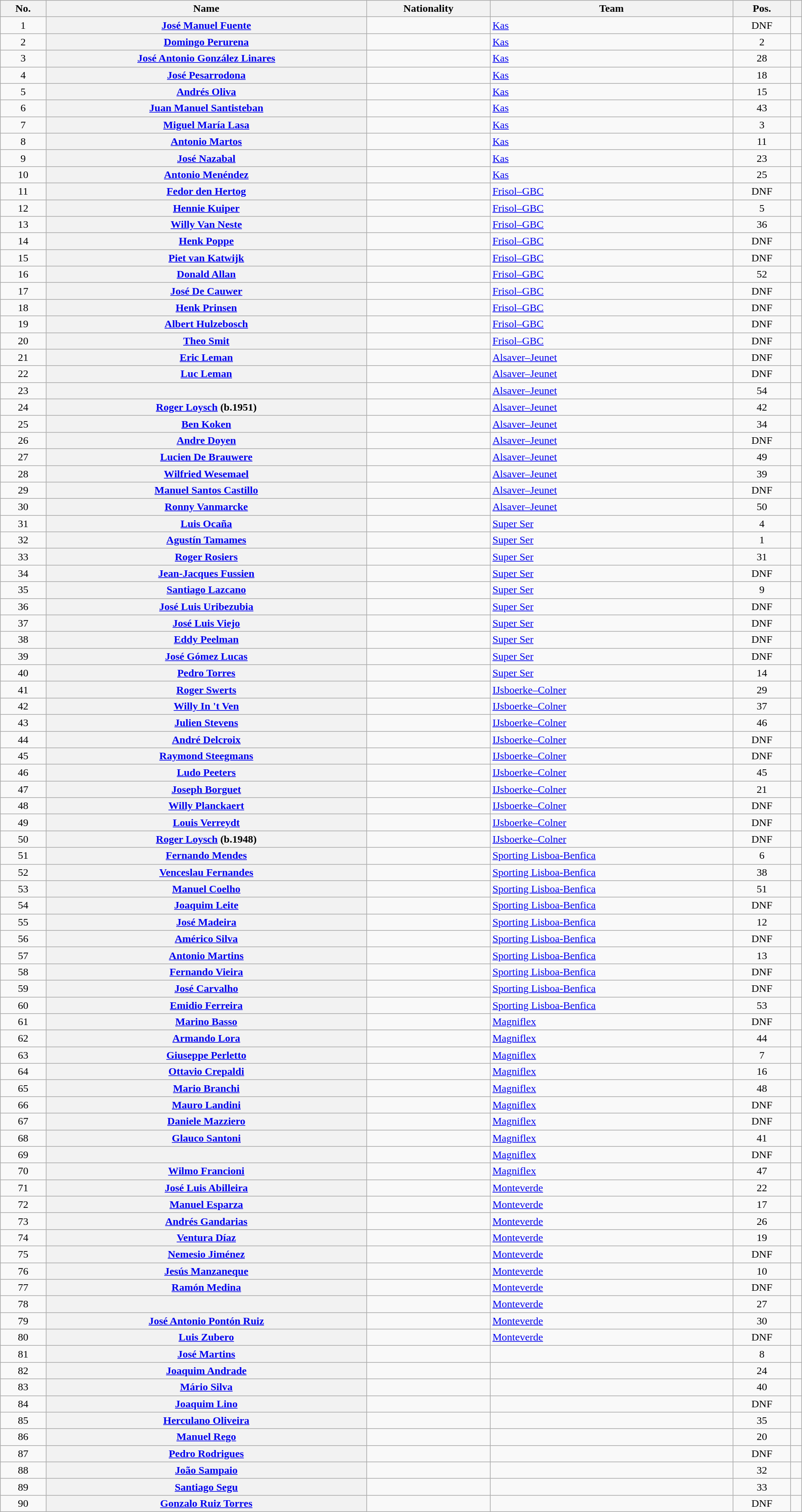<table class="wikitable plainrowheaders sortable" style="width:97%">
<tr>
<th scope="col">No.</th>
<th scope="col">Name</th>
<th scope="col">Nationality</th>
<th scope="col">Team</th>
<th scope="col" data-sort-type="number">Pos.</th>
<th scope="col" class="unsortable"></th>
</tr>
<tr>
<td style="text-align:center;">1</td>
<th scope="row"><a href='#'>José Manuel Fuente</a></th>
<td></td>
<td><a href='#'>Kas</a></td>
<td style="text-align:center;" data-sort-value="55">DNF</td>
<td style="text-align:center;"></td>
</tr>
<tr>
<td style="text-align:center;">2</td>
<th scope="row"><a href='#'>Domingo Perurena</a></th>
<td></td>
<td><a href='#'>Kas</a></td>
<td style="text-align:center;">2</td>
<td style="text-align:center;"></td>
</tr>
<tr>
<td style="text-align:center;">3</td>
<th scope="row"><a href='#'>José Antonio González Linares</a></th>
<td></td>
<td><a href='#'>Kas</a></td>
<td style="text-align:center;">28</td>
<td style="text-align:center;"></td>
</tr>
<tr>
<td style="text-align:center;">4</td>
<th scope="row"><a href='#'>José Pesarrodona</a></th>
<td></td>
<td><a href='#'>Kas</a></td>
<td style="text-align:center;">18</td>
<td style="text-align:center;"></td>
</tr>
<tr>
<td style="text-align:center;">5</td>
<th scope="row"><a href='#'>Andrés Oliva</a></th>
<td></td>
<td><a href='#'>Kas</a></td>
<td style="text-align:center;">15</td>
<td style="text-align:center;"></td>
</tr>
<tr>
<td style="text-align:center;">6</td>
<th scope="row"><a href='#'>Juan Manuel Santisteban</a></th>
<td></td>
<td><a href='#'>Kas</a></td>
<td style="text-align:center;">43</td>
<td style="text-align:center;"></td>
</tr>
<tr>
<td style="text-align:center;">7</td>
<th scope="row"><a href='#'>Miguel María Lasa</a></th>
<td></td>
<td><a href='#'>Kas</a></td>
<td style="text-align:center;">3</td>
<td style="text-align:center;"></td>
</tr>
<tr>
<td style="text-align:center;">8</td>
<th scope="row"><a href='#'>Antonio Martos</a></th>
<td></td>
<td><a href='#'>Kas</a></td>
<td style="text-align:center;">11</td>
<td style="text-align:center;"></td>
</tr>
<tr>
<td style="text-align:center;">9</td>
<th scope="row"><a href='#'>José Nazabal</a></th>
<td></td>
<td><a href='#'>Kas</a></td>
<td style="text-align:center;">23</td>
<td style="text-align:center;"></td>
</tr>
<tr>
<td style="text-align:center;">10</td>
<th scope="row"><a href='#'>Antonio Menéndez</a></th>
<td></td>
<td><a href='#'>Kas</a></td>
<td style="text-align:center;">25</td>
<td style="text-align:center;"></td>
</tr>
<tr>
<td style="text-align:center;">11</td>
<th scope="row"><a href='#'>Fedor den Hertog</a></th>
<td></td>
<td><a href='#'>Frisol–GBC</a></td>
<td style="text-align:center;" data-sort-value="55">DNF</td>
<td style="text-align:center;"></td>
</tr>
<tr>
<td style="text-align:center;">12</td>
<th scope="row"><a href='#'>Hennie Kuiper</a></th>
<td></td>
<td><a href='#'>Frisol–GBC</a></td>
<td style="text-align:center;">5</td>
<td style="text-align:center;"></td>
</tr>
<tr>
<td style="text-align:center;">13</td>
<th scope="row"><a href='#'>Willy Van Neste</a></th>
<td></td>
<td><a href='#'>Frisol–GBC</a></td>
<td style="text-align:center;">36</td>
<td style="text-align:center;"></td>
</tr>
<tr>
<td style="text-align:center;">14</td>
<th scope="row"><a href='#'>Henk Poppe</a></th>
<td></td>
<td><a href='#'>Frisol–GBC</a></td>
<td style="text-align:center;" data-sort-value="55">DNF</td>
<td style="text-align:center;"></td>
</tr>
<tr>
<td style="text-align:center;">15</td>
<th scope="row"><a href='#'>Piet van Katwijk</a></th>
<td></td>
<td><a href='#'>Frisol–GBC</a></td>
<td style="text-align:center;" data-sort-value="55">DNF</td>
<td style="text-align:center;"></td>
</tr>
<tr>
<td style="text-align:center;">16</td>
<th scope="row"><a href='#'>Donald Allan</a></th>
<td></td>
<td><a href='#'>Frisol–GBC</a></td>
<td style="text-align:center;">52</td>
<td style="text-align:center;"></td>
</tr>
<tr>
<td style="text-align:center;">17</td>
<th scope="row"><a href='#'>José De Cauwer</a></th>
<td></td>
<td><a href='#'>Frisol–GBC</a></td>
<td style="text-align:center;" data-sort-value="55">DNF</td>
<td style="text-align:center;"></td>
</tr>
<tr>
<td style="text-align:center;">18</td>
<th scope="row"><a href='#'>Henk Prinsen</a></th>
<td></td>
<td><a href='#'>Frisol–GBC</a></td>
<td style="text-align:center;" data-sort-value="55">DNF</td>
<td style="text-align:center;"></td>
</tr>
<tr>
<td style="text-align:center;">19</td>
<th scope="row"><a href='#'>Albert Hulzebosch</a></th>
<td></td>
<td><a href='#'>Frisol–GBC</a></td>
<td style="text-align:center;" data-sort-value="55">DNF</td>
<td style="text-align:center;"></td>
</tr>
<tr>
<td style="text-align:center;">20</td>
<th scope="row"><a href='#'>Theo Smit</a></th>
<td></td>
<td><a href='#'>Frisol–GBC</a></td>
<td style="text-align:center;" data-sort-value="55">DNF</td>
<td style="text-align:center;"></td>
</tr>
<tr>
<td style="text-align:center;">21</td>
<th scope="row"><a href='#'>Eric Leman</a></th>
<td></td>
<td><a href='#'>Alsaver–Jeunet</a></td>
<td style="text-align:center;" data-sort-value="55">DNF</td>
<td style="text-align:center;"></td>
</tr>
<tr>
<td style="text-align:center;">22</td>
<th scope="row"><a href='#'>Luc Leman</a></th>
<td></td>
<td><a href='#'>Alsaver–Jeunet</a></td>
<td style="text-align:center;" data-sort-value="55">DNF</td>
<td style="text-align:center;"></td>
</tr>
<tr>
<td style="text-align:center;">23</td>
<th scope="row"></th>
<td></td>
<td><a href='#'>Alsaver–Jeunet</a></td>
<td style="text-align:center;">54</td>
<td style="text-align:center;"></td>
</tr>
<tr>
<td style="text-align:center;">24</td>
<th scope="row"><a href='#'>Roger Loysch</a> (b.1951)</th>
<td></td>
<td><a href='#'>Alsaver–Jeunet</a></td>
<td style="text-align:center;">42</td>
<td style="text-align:center;"></td>
</tr>
<tr>
<td style="text-align:center;">25</td>
<th scope="row"><a href='#'>Ben Koken</a></th>
<td></td>
<td><a href='#'>Alsaver–Jeunet</a></td>
<td style="text-align:center;">34</td>
<td style="text-align:center;"></td>
</tr>
<tr>
<td style="text-align:center;">26</td>
<th scope="row"><a href='#'>Andre Doyen</a></th>
<td></td>
<td><a href='#'>Alsaver–Jeunet</a></td>
<td style="text-align:center;" data-sort-value="55">DNF</td>
<td style="text-align:center;"></td>
</tr>
<tr>
<td style="text-align:center;">27</td>
<th scope="row"><a href='#'>Lucien De Brauwere</a></th>
<td></td>
<td><a href='#'>Alsaver–Jeunet</a></td>
<td style="text-align:center;">49</td>
<td style="text-align:center;"></td>
</tr>
<tr>
<td style="text-align:center;">28</td>
<th scope="row"><a href='#'>Wilfried Wesemael</a></th>
<td></td>
<td><a href='#'>Alsaver–Jeunet</a></td>
<td style="text-align:center;">39</td>
<td style="text-align:center;"></td>
</tr>
<tr>
<td style="text-align:center;">29</td>
<th scope="row"><a href='#'>Manuel Santos Castillo</a></th>
<td></td>
<td><a href='#'>Alsaver–Jeunet</a></td>
<td style="text-align:center;" data-sort-value="55">DNF</td>
<td style="text-align:center;"></td>
</tr>
<tr>
<td style="text-align:center;">30</td>
<th scope="row"><a href='#'>Ronny Vanmarcke</a></th>
<td></td>
<td><a href='#'>Alsaver–Jeunet</a></td>
<td style="text-align:center;">50</td>
<td style="text-align:center;"></td>
</tr>
<tr>
<td style="text-align:center;">31</td>
<th scope="row"><a href='#'>Luis Ocaña</a></th>
<td></td>
<td><a href='#'>Super Ser</a></td>
<td style="text-align:center;">4</td>
<td style="text-align:center;"></td>
</tr>
<tr>
<td style="text-align:center;">32</td>
<th scope="row"><a href='#'>Agustín Tamames</a></th>
<td></td>
<td><a href='#'>Super Ser</a></td>
<td style="text-align:center;">1</td>
<td style="text-align:center;"></td>
</tr>
<tr>
<td style="text-align:center;">33</td>
<th scope="row"><a href='#'>Roger Rosiers</a></th>
<td></td>
<td><a href='#'>Super Ser</a></td>
<td style="text-align:center;">31</td>
<td style="text-align:center;"></td>
</tr>
<tr>
<td style="text-align:center;">34</td>
<th scope="row"><a href='#'>Jean-Jacques Fussien</a></th>
<td></td>
<td><a href='#'>Super Ser</a></td>
<td style="text-align:center;" data-sort-value="55">DNF</td>
<td style="text-align:center;"></td>
</tr>
<tr>
<td style="text-align:center;">35</td>
<th scope="row"><a href='#'>Santiago Lazcano</a></th>
<td></td>
<td><a href='#'>Super Ser</a></td>
<td style="text-align:center;">9</td>
<td style="text-align:center;"></td>
</tr>
<tr>
<td style="text-align:center;">36</td>
<th scope="row"><a href='#'>José Luis Uribezubia</a></th>
<td></td>
<td><a href='#'>Super Ser</a></td>
<td style="text-align:center;" data-sort-value="55">DNF</td>
<td style="text-align:center;"></td>
</tr>
<tr>
<td style="text-align:center;">37</td>
<th scope="row"><a href='#'>José Luis Viejo</a></th>
<td></td>
<td><a href='#'>Super Ser</a></td>
<td style="text-align:center;" data-sort-value="55">DNF</td>
<td style="text-align:center;"></td>
</tr>
<tr>
<td style="text-align:center;">38</td>
<th scope="row"><a href='#'>Eddy Peelman</a></th>
<td></td>
<td><a href='#'>Super Ser</a></td>
<td style="text-align:center;" data-sort-value="55">DNF</td>
<td style="text-align:center;"></td>
</tr>
<tr>
<td style="text-align:center;">39</td>
<th scope="row"><a href='#'>José Gómez Lucas</a></th>
<td></td>
<td><a href='#'>Super Ser</a></td>
<td style="text-align:center;" data-sort-value="55">DNF</td>
<td style="text-align:center;"></td>
</tr>
<tr>
<td style="text-align:center;">40</td>
<th scope="row"><a href='#'>Pedro Torres</a></th>
<td></td>
<td><a href='#'>Super Ser</a></td>
<td style="text-align:center;">14</td>
<td style="text-align:center;"></td>
</tr>
<tr>
<td style="text-align:center;">41</td>
<th scope="row"><a href='#'>Roger Swerts</a></th>
<td></td>
<td><a href='#'>IJsboerke–Colner</a></td>
<td style="text-align:center;">29</td>
<td style="text-align:center;"></td>
</tr>
<tr>
<td style="text-align:center;">42</td>
<th scope="row"><a href='#'>Willy In 't Ven</a></th>
<td></td>
<td><a href='#'>IJsboerke–Colner</a></td>
<td style="text-align:center;">37</td>
<td style="text-align:center;"></td>
</tr>
<tr>
<td style="text-align:center;">43</td>
<th scope="row"><a href='#'>Julien Stevens</a></th>
<td></td>
<td><a href='#'>IJsboerke–Colner</a></td>
<td style="text-align:center;">46</td>
<td style="text-align:center;"></td>
</tr>
<tr>
<td style="text-align:center;">44</td>
<th scope="row"><a href='#'>André Delcroix</a></th>
<td></td>
<td><a href='#'>IJsboerke–Colner</a></td>
<td style="text-align:center;" data-sort-value="55">DNF</td>
<td style="text-align:center;"></td>
</tr>
<tr>
<td style="text-align:center;">45</td>
<th scope="row"><a href='#'>Raymond Steegmans</a></th>
<td></td>
<td><a href='#'>IJsboerke–Colner</a></td>
<td style="text-align:center;" data-sort-value="55">DNF</td>
<td style="text-align:center;"></td>
</tr>
<tr>
<td style="text-align:center;">46</td>
<th scope="row"><a href='#'>Ludo Peeters</a></th>
<td></td>
<td><a href='#'>IJsboerke–Colner</a></td>
<td style="text-align:center;">45</td>
<td style="text-align:center;"></td>
</tr>
<tr>
<td style="text-align:center;">47</td>
<th scope="row"><a href='#'>Joseph Borguet</a></th>
<td></td>
<td><a href='#'>IJsboerke–Colner</a></td>
<td style="text-align:center;">21</td>
<td style="text-align:center;"></td>
</tr>
<tr>
<td style="text-align:center;">48</td>
<th scope="row"><a href='#'>Willy Planckaert</a></th>
<td></td>
<td><a href='#'>IJsboerke–Colner</a></td>
<td style="text-align:center;" data-sort-value="55">DNF</td>
<td style="text-align:center;"></td>
</tr>
<tr>
<td style="text-align:center;">49</td>
<th scope="row"><a href='#'>Louis Verreydt</a></th>
<td></td>
<td><a href='#'>IJsboerke–Colner</a></td>
<td style="text-align:center;" data-sort-value="55">DNF</td>
<td style="text-align:center;"></td>
</tr>
<tr>
<td style="text-align:center;">50</td>
<th scope="row"><a href='#'>Roger Loysch</a> (b.1948)</th>
<td></td>
<td><a href='#'>IJsboerke–Colner</a></td>
<td style="text-align:center;" data-sort-value="55">DNF</td>
<td style="text-align:center;"></td>
</tr>
<tr>
<td style="text-align:center;">51</td>
<th scope="row"><a href='#'>Fernando Mendes</a></th>
<td></td>
<td><a href='#'>Sporting Lisboa-Benfica</a></td>
<td style="text-align:center;">6</td>
<td style="text-align:center;"></td>
</tr>
<tr>
<td style="text-align:center;">52</td>
<th scope="row"><a href='#'>Venceslau Fernandes</a></th>
<td></td>
<td><a href='#'>Sporting Lisboa-Benfica</a></td>
<td style="text-align:center;">38</td>
<td style="text-align:center;"></td>
</tr>
<tr>
<td style="text-align:center;">53</td>
<th scope="row"><a href='#'>Manuel Coelho</a></th>
<td></td>
<td><a href='#'>Sporting Lisboa-Benfica</a></td>
<td style="text-align:center;">51</td>
<td style="text-align:center;"></td>
</tr>
<tr>
<td style="text-align:center;">54</td>
<th scope="row"><a href='#'>Joaquim Leite</a></th>
<td></td>
<td><a href='#'>Sporting Lisboa-Benfica</a></td>
<td style="text-align:center;" data-sort-value="55">DNF</td>
<td style="text-align:center;"></td>
</tr>
<tr>
<td style="text-align:center;">55</td>
<th scope="row"><a href='#'>José Madeira</a></th>
<td></td>
<td><a href='#'>Sporting Lisboa-Benfica</a></td>
<td style="text-align:center;">12</td>
<td style="text-align:center;"></td>
</tr>
<tr>
<td style="text-align:center;">56</td>
<th scope="row"><a href='#'>Américo Silva</a></th>
<td></td>
<td><a href='#'>Sporting Lisboa-Benfica</a></td>
<td style="text-align:center;" data-sort-value="55">DNF</td>
<td style="text-align:center;"></td>
</tr>
<tr>
<td style="text-align:center;">57</td>
<th scope="row"><a href='#'>Antonio Martins</a></th>
<td></td>
<td><a href='#'>Sporting Lisboa-Benfica</a></td>
<td style="text-align:center;">13</td>
<td style="text-align:center;"></td>
</tr>
<tr>
<td style="text-align:center;">58</td>
<th scope="row"><a href='#'>Fernando Vieira</a></th>
<td></td>
<td><a href='#'>Sporting Lisboa-Benfica</a></td>
<td style="text-align:center;" data-sort-value="55">DNF</td>
<td style="text-align:center;"></td>
</tr>
<tr>
<td style="text-align:center;">59</td>
<th scope="row"><a href='#'>José Carvalho</a></th>
<td></td>
<td><a href='#'>Sporting Lisboa-Benfica</a></td>
<td style="text-align:center;" data-sort-value="55">DNF</td>
<td style="text-align:center;"></td>
</tr>
<tr>
<td style="text-align:center;">60</td>
<th scope="row"><a href='#'>Emidio Ferreira</a></th>
<td></td>
<td><a href='#'>Sporting Lisboa-Benfica</a></td>
<td style="text-align:center;">53</td>
<td style="text-align:center;"></td>
</tr>
<tr>
<td style="text-align:center;">61</td>
<th scope="row"><a href='#'>Marino Basso</a></th>
<td></td>
<td><a href='#'>Magniflex</a></td>
<td style="text-align:center;" data-sort-value="55">DNF</td>
<td style="text-align:center;"></td>
</tr>
<tr>
<td style="text-align:center;">62</td>
<th scope="row"><a href='#'>Armando Lora</a></th>
<td></td>
<td><a href='#'>Magniflex</a></td>
<td style="text-align:center;">44</td>
<td style="text-align:center;"></td>
</tr>
<tr>
<td style="text-align:center;">63</td>
<th scope="row"><a href='#'>Giuseppe Perletto</a></th>
<td></td>
<td><a href='#'>Magniflex</a></td>
<td style="text-align:center;">7</td>
<td style="text-align:center;"></td>
</tr>
<tr>
<td style="text-align:center;">64</td>
<th scope="row"><a href='#'>Ottavio Crepaldi</a></th>
<td></td>
<td><a href='#'>Magniflex</a></td>
<td style="text-align:center;">16</td>
<td style="text-align:center;"></td>
</tr>
<tr>
<td style="text-align:center;">65</td>
<th scope="row"><a href='#'>Mario Branchi</a></th>
<td></td>
<td><a href='#'>Magniflex</a></td>
<td style="text-align:center;">48</td>
<td style="text-align:center;"></td>
</tr>
<tr>
<td style="text-align:center;">66</td>
<th scope="row"><a href='#'>Mauro Landini</a></th>
<td></td>
<td><a href='#'>Magniflex</a></td>
<td style="text-align:center;" data-sort-value="55">DNF</td>
<td style="text-align:center;"></td>
</tr>
<tr>
<td style="text-align:center;">67</td>
<th scope="row"><a href='#'>Daniele Mazziero</a></th>
<td></td>
<td><a href='#'>Magniflex</a></td>
<td style="text-align:center;" data-sort-value="55">DNF</td>
<td style="text-align:center;"></td>
</tr>
<tr>
<td style="text-align:center;">68</td>
<th scope="row"><a href='#'>Glauco Santoni</a></th>
<td></td>
<td><a href='#'>Magniflex</a></td>
<td style="text-align:center;">41</td>
<td style="text-align:center;"></td>
</tr>
<tr>
<td style="text-align:center;">69</td>
<th scope="row"></th>
<td></td>
<td><a href='#'>Magniflex</a></td>
<td style="text-align:center;" data-sort-value="55">DNF</td>
<td style="text-align:center;"></td>
</tr>
<tr>
<td style="text-align:center;">70</td>
<th scope="row"><a href='#'>Wilmo Francioni</a></th>
<td></td>
<td><a href='#'>Magniflex</a></td>
<td style="text-align:center;">47</td>
<td style="text-align:center;"></td>
</tr>
<tr>
<td style="text-align:center;">71</td>
<th scope="row"><a href='#'>José Luis Abilleira</a></th>
<td></td>
<td><a href='#'>Monteverde</a></td>
<td style="text-align:center;">22</td>
<td style="text-align:center;"></td>
</tr>
<tr>
<td style="text-align:center;">72</td>
<th scope="row"><a href='#'>Manuel Esparza</a></th>
<td></td>
<td><a href='#'>Monteverde</a></td>
<td style="text-align:center;">17</td>
<td style="text-align:center;"></td>
</tr>
<tr>
<td style="text-align:center;">73</td>
<th scope="row"><a href='#'>Andrés Gandarias</a></th>
<td></td>
<td><a href='#'>Monteverde</a></td>
<td style="text-align:center;">26</td>
<td style="text-align:center;"></td>
</tr>
<tr>
<td style="text-align:center;">74</td>
<th scope="row"><a href='#'>Ventura Díaz</a></th>
<td></td>
<td><a href='#'>Monteverde</a></td>
<td style="text-align:center;">19</td>
<td style="text-align:center;"></td>
</tr>
<tr>
<td style="text-align:center;">75</td>
<th scope="row"><a href='#'>Nemesio Jiménez</a></th>
<td></td>
<td><a href='#'>Monteverde</a></td>
<td style="text-align:center;" data-sort-value="55">DNF</td>
<td style="text-align:center;"></td>
</tr>
<tr>
<td style="text-align:center;">76</td>
<th scope="row"><a href='#'>Jesús Manzaneque</a></th>
<td></td>
<td><a href='#'>Monteverde</a></td>
<td style="text-align:center;">10</td>
<td style="text-align:center;"></td>
</tr>
<tr>
<td style="text-align:center;">77</td>
<th scope="row"><a href='#'>Ramón Medina</a></th>
<td></td>
<td><a href='#'>Monteverde</a></td>
<td style="text-align:center;" data-sort-value="55">DNF</td>
<td style="text-align:center;"></td>
</tr>
<tr>
<td style="text-align:center;">78</td>
<th scope="row"></th>
<td></td>
<td><a href='#'>Monteverde</a></td>
<td style="text-align:center;">27</td>
<td style="text-align:center;"></td>
</tr>
<tr>
<td style="text-align:center;">79</td>
<th scope="row"><a href='#'>José Antonio Pontón Ruiz</a></th>
<td></td>
<td><a href='#'>Monteverde</a></td>
<td style="text-align:center;">30</td>
<td style="text-align:center;"></td>
</tr>
<tr>
<td style="text-align:center;">80</td>
<th scope="row"><a href='#'>Luis Zubero</a></th>
<td></td>
<td><a href='#'>Monteverde</a></td>
<td style="text-align:center;" data-sort-value="55">DNF</td>
<td style="text-align:center;"></td>
</tr>
<tr>
<td style="text-align:center;">81</td>
<th scope="row"><a href='#'>José Martins</a></th>
<td></td>
<td></td>
<td style="text-align:center;">8</td>
<td style="text-align:center;"></td>
</tr>
<tr>
<td style="text-align:center;">82</td>
<th scope="row"><a href='#'>Joaquim Andrade</a></th>
<td></td>
<td></td>
<td style="text-align:center;">24</td>
<td style="text-align:center;"></td>
</tr>
<tr>
<td style="text-align:center;">83</td>
<th scope="row"><a href='#'>Mário Silva</a></th>
<td></td>
<td></td>
<td style="text-align:center;">40</td>
<td style="text-align:center;"></td>
</tr>
<tr>
<td style="text-align:center;">84</td>
<th scope="row"><a href='#'>Joaquim Lino</a></th>
<td></td>
<td></td>
<td style="text-align:center;" data-sort-value="55">DNF</td>
<td style="text-align:center;"></td>
</tr>
<tr>
<td style="text-align:center;">85</td>
<th scope="row"><a href='#'>Herculano Oliveira</a></th>
<td></td>
<td></td>
<td style="text-align:center;">35</td>
<td style="text-align:center;"></td>
</tr>
<tr>
<td style="text-align:center;">86</td>
<th scope="row"><a href='#'>Manuel Rego</a></th>
<td></td>
<td></td>
<td style="text-align:center;">20</td>
<td style="text-align:center;"></td>
</tr>
<tr>
<td style="text-align:center;">87</td>
<th scope="row"><a href='#'>Pedro Rodrigues</a></th>
<td></td>
<td></td>
<td style="text-align:center;" data-sort-value="55">DNF</td>
<td style="text-align:center;"></td>
</tr>
<tr>
<td style="text-align:center;">88</td>
<th scope="row"><a href='#'>João Sampaio</a></th>
<td></td>
<td></td>
<td style="text-align:center;">32</td>
<td style="text-align:center;"></td>
</tr>
<tr>
<td style="text-align:center;">89</td>
<th scope="row"><a href='#'>Santiago Segu</a></th>
<td></td>
<td></td>
<td style="text-align:center;">33</td>
<td style="text-align:center;"></td>
</tr>
<tr>
<td style="text-align:center;">90</td>
<th scope="row"><a href='#'>Gonzalo Ruiz Torres</a></th>
<td></td>
<td></td>
<td style="text-align:center;" data-sort-value="55">DNF</td>
<td style="text-align:center;"></td>
</tr>
</table>
